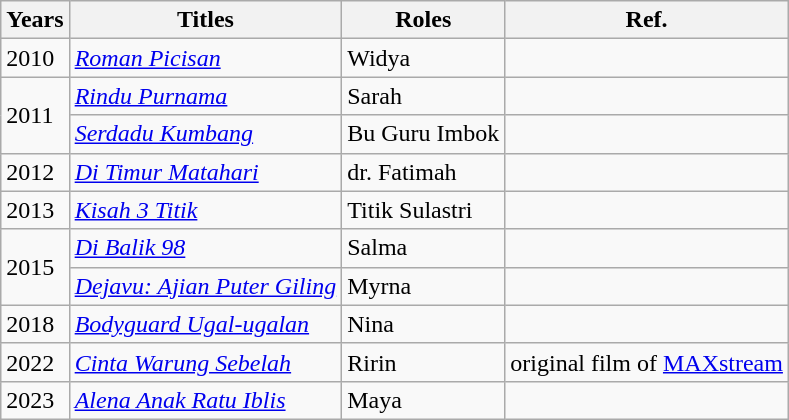<table class="wikitable">
<tr>
<th>Years</th>
<th>Titles</th>
<th>Roles</th>
<th>Ref.</th>
</tr>
<tr>
<td>2010</td>
<td><em><a href='#'>Roman Picisan</a></em></td>
<td>Widya</td>
<td></td>
</tr>
<tr>
<td rowspan="2">2011</td>
<td><em><a href='#'>Rindu Purnama</a></em></td>
<td>Sarah</td>
<td></td>
</tr>
<tr>
<td><em><a href='#'>Serdadu Kumbang</a></em></td>
<td>Bu Guru Imbok</td>
<td></td>
</tr>
<tr>
<td>2012</td>
<td><em><a href='#'>Di Timur Matahari</a></em></td>
<td>dr. Fatimah</td>
<td></td>
</tr>
<tr>
<td>2013</td>
<td><em><a href='#'>Kisah 3 Titik</a></em></td>
<td>Titik Sulastri</td>
<td></td>
</tr>
<tr>
<td rowspan="2">2015</td>
<td><em><a href='#'>Di Balik 98</a></em></td>
<td>Salma</td>
<td></td>
</tr>
<tr>
<td><em><a href='#'>Dejavu: Ajian Puter Giling</a></em></td>
<td>Myrna</td>
<td></td>
</tr>
<tr>
<td>2018</td>
<td><em><a href='#'>Bodyguard Ugal-ugalan</a></em></td>
<td>Nina</td>
<td></td>
</tr>
<tr>
<td>2022</td>
<td><em><a href='#'>Cinta Warung Sebelah</a></em></td>
<td>Ririn</td>
<td>original film of <a href='#'>MAXstream</a></td>
</tr>
<tr>
<td>2023</td>
<td><em><a href='#'>Alena Anak Ratu Iblis</a></em></td>
<td>Maya</td>
<td></td>
</tr>
</table>
